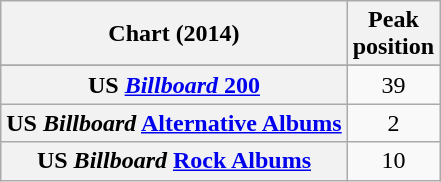<table class="wikitable sortable plainrowheaders" style="text-align:center">
<tr>
<th scope="col">Chart (2014)</th>
<th scope="col">Peak<br>position</th>
</tr>
<tr>
</tr>
<tr>
</tr>
<tr>
</tr>
<tr>
<th scope="row">US <a href='#'><em>Billboard</em> 200</a></th>
<td>39</td>
</tr>
<tr>
<th scope="row">US <em>Billboard</em> <a href='#'>Alternative Albums</a></th>
<td>2</td>
</tr>
<tr>
<th scope="row">US <em>Billboard</em> <a href='#'>Rock Albums</a></th>
<td>10</td>
</tr>
</table>
